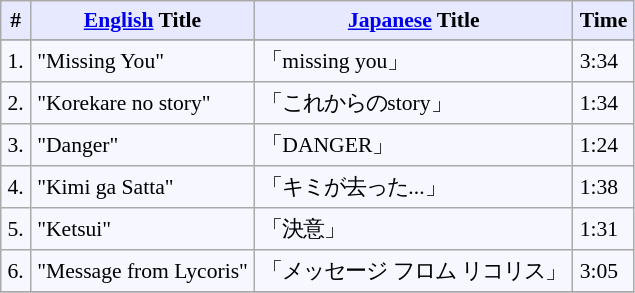<table border="" cellpadding="4" cellspacing="0" style="border: 1px #aaaaaa solid; border-collapse: collapse; padding: 0.2em; margin: 1em 1em 1em 0; background: #f7f8ff; font-size:0.9em">
<tr valign="middle" bgcolor="#e6e9ff">
<th rowspan="1">#</th>
<th rowspan="1"><a href='#'>English</a> Title</th>
<th colspan="1"><a href='#'>Japanese</a> Title</th>
<th rowspan="1">Time</th>
</tr>
<tr bgcolor="#e6e9ff">
</tr>
<tr>
<td>1.</td>
<td>"Missing You"</td>
<td>「missing you」</td>
<td>3:34</td>
</tr>
<tr>
<td>2.</td>
<td>"Korekare no story"</td>
<td>「これからのstory」</td>
<td>1:34</td>
</tr>
<tr>
<td>3.</td>
<td>"Danger"</td>
<td>「DANGER」</td>
<td>1:24</td>
</tr>
<tr>
<td>4.</td>
<td>"Kimi ga Satta"</td>
<td>「キミが去った...」</td>
<td>1:38</td>
</tr>
<tr>
<td>5.</td>
<td>"Ketsui"</td>
<td>「決意」</td>
<td>1:31</td>
</tr>
<tr>
<td>6.</td>
<td>"Message from Lycoris"</td>
<td>「メッセージ フロム リコリス」</td>
<td>3:05</td>
</tr>
<tr>
</tr>
</table>
